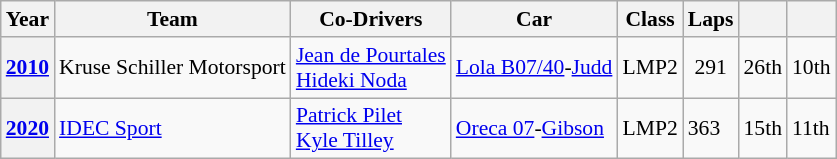<table class="wikitable" style="font-size:90%">
<tr>
<th>Year</th>
<th>Team</th>
<th>Co-Drivers</th>
<th>Car</th>
<th>Class</th>
<th>Laps</th>
<th></th>
<th></th>
</tr>
<tr align="center">
<th><a href='#'>2010</a></th>
<td align="left"> Kruse Schiller Motorsport</td>
<td align="left"> <a href='#'>Jean de Pourtales</a><br> <a href='#'>Hideki Noda</a></td>
<td align="left"><a href='#'>Lola B07/40</a>-<a href='#'>Judd</a></td>
<td>LMP2</td>
<td>291</td>
<td>26th</td>
<td>10th</td>
</tr>
<tr>
<th><a href='#'>2020</a></th>
<td align="left"> <a href='#'>IDEC Sport</a></td>
<td align="left"> <a href='#'>Patrick Pilet</a><br> <a href='#'>Kyle Tilley</a></td>
<td align="left"><a href='#'>Oreca 07</a>-<a href='#'>Gibson</a></td>
<td>LMP2</td>
<td>363</td>
<td>15th</td>
<td>11th</td>
</tr>
</table>
